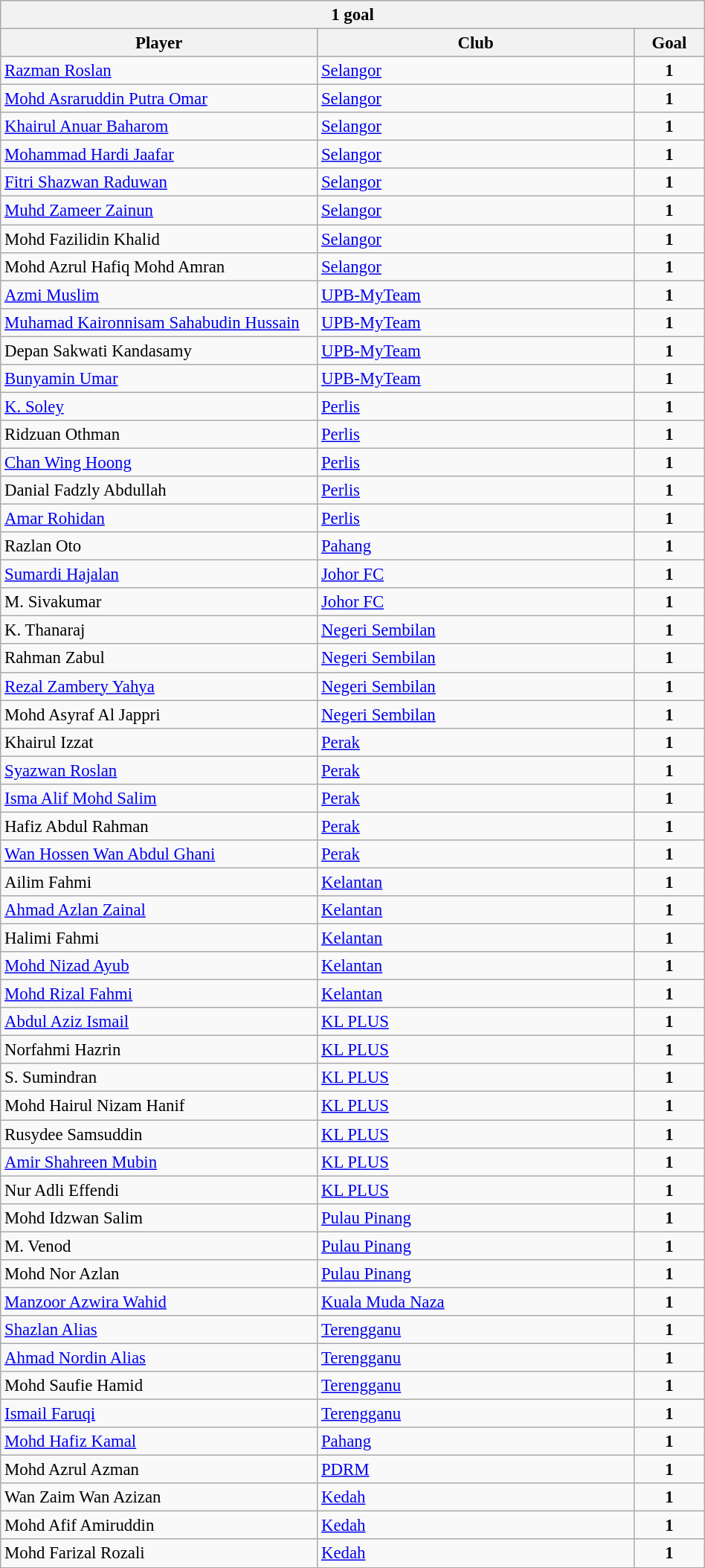<table class="wikitable collapsible collapsed" border="2" cellpadding="2" cellspacing="0" style="margin: 1em 1em 1em 0; font-size: 95%; background: #f9f9f9; border: 1px #aaa solid; border-collapse: collapse;" width="50%">
<tr>
<th colspan="4" style="text-align:center;">1 goal</th>
</tr>
<tr bgcolor="#efefef">
<th width=45%>Player</th>
<th width=45%>Club</th>
<th>Goal</th>
</tr>
<tr>
<td><a href='#'>Razman Roslan</a></td>
<td><a href='#'>Selangor</a></td>
<td align=center><strong>1</strong></td>
</tr>
<tr>
<td><a href='#'>Mohd Asraruddin Putra Omar</a></td>
<td><a href='#'>Selangor</a></td>
<td align=center><strong>1</strong></td>
</tr>
<tr>
<td><a href='#'>Khairul Anuar Baharom</a></td>
<td><a href='#'>Selangor</a></td>
<td align=center><strong>1</strong></td>
</tr>
<tr>
<td><a href='#'>Mohammad Hardi Jaafar</a></td>
<td><a href='#'>Selangor</a></td>
<td align=center><strong>1</strong></td>
</tr>
<tr>
<td><a href='#'>Fitri Shazwan Raduwan</a></td>
<td><a href='#'>Selangor</a></td>
<td align=center><strong>1</strong></td>
</tr>
<tr>
<td><a href='#'>Muhd Zameer Zainun</a></td>
<td><a href='#'>Selangor</a></td>
<td align=center><strong>1</strong></td>
</tr>
<tr>
<td>Mohd Fazilidin Khalid</td>
<td><a href='#'>Selangor</a></td>
<td align=center><strong>1</strong></td>
</tr>
<tr>
<td>Mohd Azrul Hafiq Mohd Amran</td>
<td><a href='#'>Selangor</a></td>
<td align=center><strong>1</strong></td>
</tr>
<tr>
<td><a href='#'>Azmi Muslim</a></td>
<td><a href='#'>UPB-MyTeam</a></td>
<td align=center><strong>1</strong></td>
</tr>
<tr>
<td><a href='#'>Muhamad Kaironnisam Sahabudin Hussain</a></td>
<td><a href='#'>UPB-MyTeam</a></td>
<td align=center><strong>1</strong></td>
</tr>
<tr>
<td>Depan Sakwati Kandasamy</td>
<td><a href='#'>UPB-MyTeam</a></td>
<td align=center><strong>1</strong></td>
</tr>
<tr>
<td><a href='#'>Bunyamin Umar</a></td>
<td><a href='#'>UPB-MyTeam</a></td>
<td align=center><strong>1</strong></td>
</tr>
<tr>
<td><a href='#'>K. Soley</a></td>
<td><a href='#'>Perlis</a></td>
<td align=center><strong>1</strong></td>
</tr>
<tr>
<td>Ridzuan Othman</td>
<td><a href='#'>Perlis</a></td>
<td align=center><strong>1</strong></td>
</tr>
<tr>
<td><a href='#'>Chan Wing Hoong</a></td>
<td><a href='#'>Perlis</a></td>
<td align=center><strong>1</strong></td>
</tr>
<tr>
<td>Danial Fadzly Abdullah</td>
<td><a href='#'>Perlis</a></td>
<td align=center><strong>1</strong></td>
</tr>
<tr>
<td><a href='#'>Amar Rohidan</a></td>
<td><a href='#'>Perlis</a></td>
<td align=center><strong>1</strong></td>
</tr>
<tr>
<td>Razlan Oto</td>
<td><a href='#'>Pahang</a></td>
<td align=center><strong>1</strong></td>
</tr>
<tr>
<td><a href='#'>Sumardi Hajalan</a></td>
<td><a href='#'>Johor FC</a></td>
<td align=center><strong>1</strong></td>
</tr>
<tr>
<td>M. Sivakumar</td>
<td><a href='#'>Johor FC</a></td>
<td align=center><strong>1</strong></td>
</tr>
<tr>
<td>K. Thanaraj</td>
<td><a href='#'>Negeri Sembilan</a></td>
<td align=center><strong>1</strong></td>
</tr>
<tr>
<td>Rahman Zabul</td>
<td><a href='#'>Negeri Sembilan</a></td>
<td align=center><strong>1</strong></td>
</tr>
<tr>
<td><a href='#'>Rezal Zambery Yahya</a></td>
<td><a href='#'>Negeri Sembilan</a></td>
<td align=center><strong>1</strong></td>
</tr>
<tr>
<td>Mohd Asyraf Al Jappri</td>
<td><a href='#'>Negeri Sembilan</a></td>
<td align=center><strong>1</strong></td>
</tr>
<tr>
<td>Khairul Izzat</td>
<td><a href='#'>Perak</a></td>
<td align=center><strong>1</strong></td>
</tr>
<tr>
<td><a href='#'>Syazwan Roslan</a></td>
<td><a href='#'>Perak</a></td>
<td align=center><strong>1</strong></td>
</tr>
<tr>
<td><a href='#'>Isma Alif Mohd Salim</a></td>
<td><a href='#'>Perak</a></td>
<td align=center><strong>1</strong></td>
</tr>
<tr>
<td>Hafiz Abdul Rahman</td>
<td><a href='#'>Perak</a></td>
<td align=center><strong>1</strong></td>
</tr>
<tr>
<td><a href='#'>Wan Hossen Wan Abdul Ghani</a></td>
<td><a href='#'>Perak</a></td>
<td align=center><strong>1</strong></td>
</tr>
<tr>
<td>Ailim Fahmi</td>
<td><a href='#'>Kelantan</a></td>
<td align=center><strong>1</strong></td>
</tr>
<tr>
<td><a href='#'>Ahmad Azlan Zainal</a></td>
<td><a href='#'>Kelantan</a></td>
<td align=center><strong>1</strong></td>
</tr>
<tr>
<td>Halimi Fahmi</td>
<td><a href='#'>Kelantan</a></td>
<td align=center><strong>1</strong></td>
</tr>
<tr>
<td><a href='#'>Mohd Nizad Ayub</a></td>
<td><a href='#'>Kelantan</a></td>
<td align=center><strong>1</strong></td>
</tr>
<tr>
<td><a href='#'>Mohd Rizal Fahmi</a></td>
<td><a href='#'>Kelantan</a></td>
<td align=center><strong>1</strong></td>
</tr>
<tr>
<td><a href='#'>Abdul Aziz Ismail</a></td>
<td><a href='#'>KL PLUS</a></td>
<td align=center><strong>1</strong></td>
</tr>
<tr>
<td>Norfahmi Hazrin</td>
<td><a href='#'>KL PLUS</a></td>
<td align=center><strong>1</strong></td>
</tr>
<tr>
<td>S. Sumindran</td>
<td><a href='#'>KL PLUS</a></td>
<td align=center><strong>1</strong></td>
</tr>
<tr>
<td>Mohd Hairul Nizam Hanif</td>
<td><a href='#'>KL PLUS</a></td>
<td align=center><strong>1</strong></td>
</tr>
<tr>
<td>Rusydee Samsuddin</td>
<td><a href='#'>KL PLUS</a></td>
<td align=center><strong>1</strong></td>
</tr>
<tr>
<td><a href='#'>Amir Shahreen Mubin</a></td>
<td><a href='#'>KL PLUS</a></td>
<td align=center><strong>1</strong></td>
</tr>
<tr>
<td>Nur Adli Effendi</td>
<td><a href='#'>KL PLUS</a></td>
<td align=center><strong>1</strong></td>
</tr>
<tr>
<td>Mohd Idzwan Salim</td>
<td><a href='#'>Pulau Pinang</a></td>
<td align=center><strong>1</strong></td>
</tr>
<tr>
<td>M. Venod</td>
<td><a href='#'>Pulau Pinang</a></td>
<td align=center><strong>1</strong></td>
</tr>
<tr>
<td>Mohd Nor Azlan</td>
<td><a href='#'>Pulau Pinang</a></td>
<td align=center><strong>1</strong></td>
</tr>
<tr>
<td><a href='#'>Manzoor Azwira Wahid</a></td>
<td><a href='#'>Kuala Muda Naza</a></td>
<td align=center><strong>1</strong></td>
</tr>
<tr>
<td><a href='#'>Shazlan Alias</a></td>
<td><a href='#'>Terengganu</a></td>
<td align=center><strong>1</strong></td>
</tr>
<tr>
<td><a href='#'>Ahmad Nordin Alias</a></td>
<td><a href='#'>Terengganu</a></td>
<td align=center><strong>1</strong></td>
</tr>
<tr>
<td>Mohd Saufie Hamid</td>
<td><a href='#'>Terengganu</a></td>
<td align=center><strong>1</strong></td>
</tr>
<tr>
<td><a href='#'>Ismail Faruqi</a></td>
<td><a href='#'>Terengganu</a></td>
<td align=center><strong>1</strong></td>
</tr>
<tr>
<td><a href='#'>Mohd Hafiz Kamal</a></td>
<td><a href='#'>Pahang</a></td>
<td align=center><strong>1</strong></td>
</tr>
<tr>
<td>Mohd Azrul Azman</td>
<td><a href='#'>PDRM</a></td>
<td align=center><strong>1</strong></td>
</tr>
<tr>
<td>Wan Zaim Wan Azizan</td>
<td><a href='#'>Kedah</a></td>
<td align=center><strong>1</strong></td>
</tr>
<tr>
<td>Mohd Afif Amiruddin</td>
<td><a href='#'>Kedah</a></td>
<td align=center><strong>1</strong></td>
</tr>
<tr>
<td>Mohd Farizal Rozali</td>
<td><a href='#'>Kedah</a></td>
<td align=center><strong>1</strong></td>
</tr>
<tr>
</tr>
</table>
